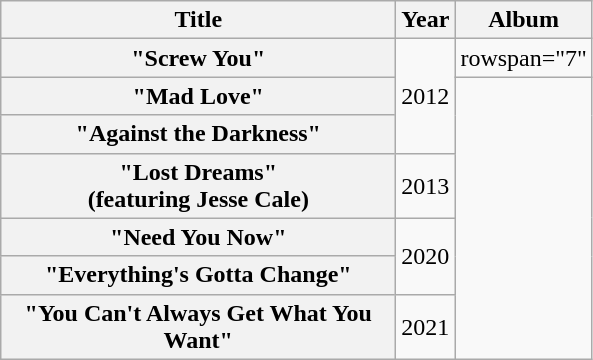<table class="wikitable plainrowheaders" style="text-align:center">
<tr>
<th scope="col" style="width:16em;">Title</th>
<th scope="col">Year</th>
<th scope="col">Album</th>
</tr>
<tr>
<th scope="row">"Screw You"</th>
<td rowspan="3">2012</td>
<td>rowspan="7" </td>
</tr>
<tr>
<th scope="row">"Mad Love"</th>
</tr>
<tr>
<th scope="row">"Against the Darkness"</th>
</tr>
<tr>
<th scope="row">"Lost Dreams"<br><span>(featuring Jesse Cale)</span></th>
<td>2013</td>
</tr>
<tr>
<th scope="row">"Need You Now"<br></th>
<td rowspan="2">2020</td>
</tr>
<tr>
<th scope="row">"Everything's Gotta Change"<br></th>
</tr>
<tr>
<th scope="row">"You Can't Always Get What You Want"<br></th>
<td>2021</td>
</tr>
</table>
